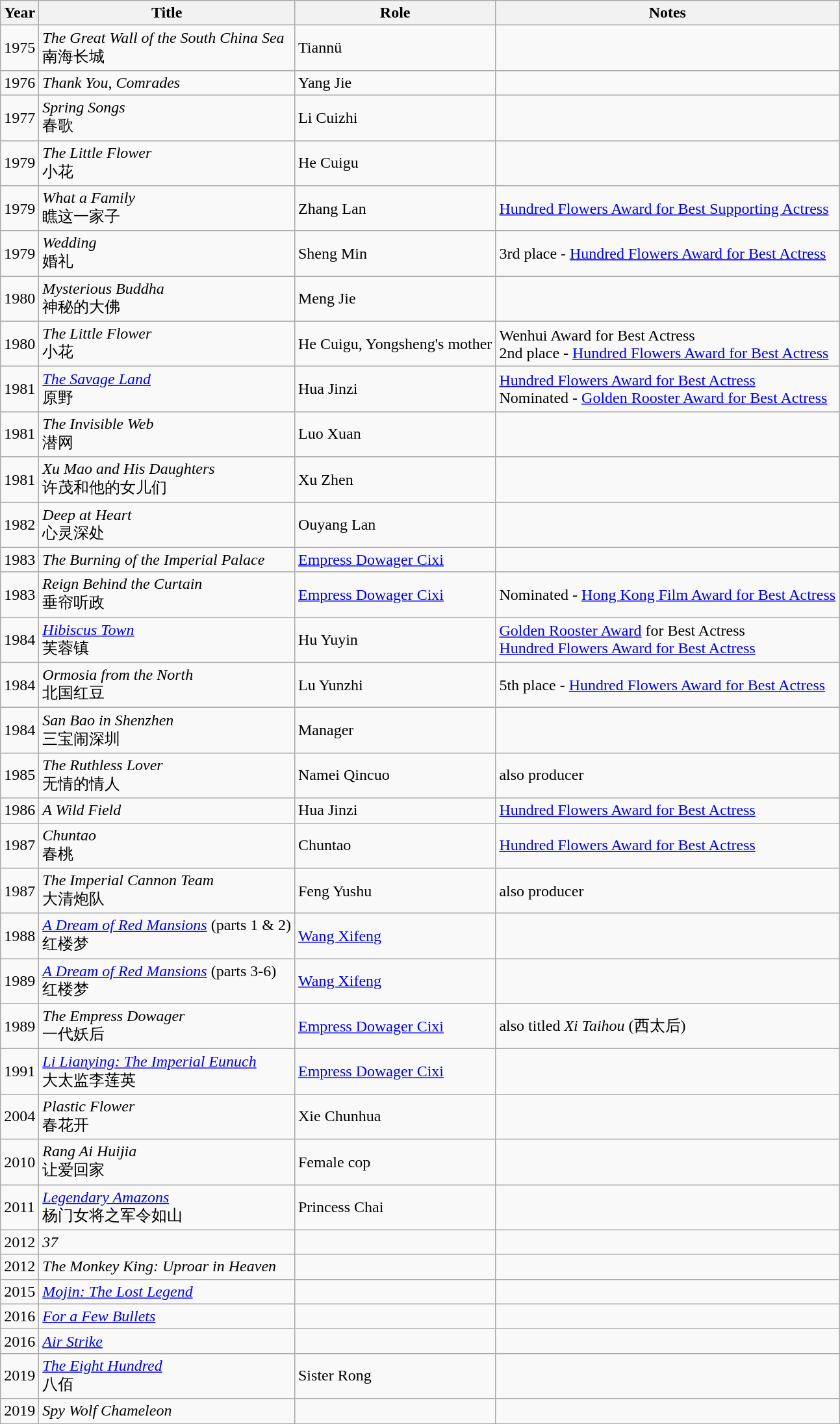<table class="wikitable sortable">
<tr>
<th>Year</th>
<th>Title</th>
<th>Role</th>
<th class="unsortable">Notes</th>
</tr>
<tr>
<td>1975</td>
<td><em>The Great Wall of the South China Sea</em><br>南海长城</td>
<td>Tiannü</td>
<td></td>
</tr>
<tr>
<td>1976</td>
<td><em>Thank You, Comrades</em><br></td>
<td>Yang Jie</td>
<td></td>
</tr>
<tr>
<td>1977</td>
<td><em>Spring Songs</em><br>春歌</td>
<td>Li Cuizhi</td>
<td></td>
</tr>
<tr>
<td>1979</td>
<td><em>The Little Flower</em><br>小花</td>
<td>He Cuigu</td>
<td></td>
</tr>
<tr>
<td>1979</td>
<td><em>What a Family</em><br>瞧这一家子</td>
<td>Zhang Lan</td>
<td><a href='#'>Hundred Flowers Award for Best Supporting Actress</a></td>
</tr>
<tr>
<td>1979</td>
<td><em>Wedding</em><br>婚礼</td>
<td>Sheng Min</td>
<td>3rd place - <a href='#'>Hundred Flowers Award for Best Actress</a></td>
</tr>
<tr>
<td>1980</td>
<td><em>Mysterious Buddha</em><br>神秘的大佛</td>
<td>Meng Jie</td>
<td></td>
</tr>
<tr>
<td>1980</td>
<td><em>The Little Flower</em><br>小花</td>
<td>He Cuigu, Yongsheng's mother</td>
<td>Wenhui Award for Best Actress<br>2nd place - <a href='#'>Hundred Flowers Award for Best Actress</a></td>
</tr>
<tr>
<td>1981</td>
<td><em><a href='#'>The Savage Land</a></em><br>原野</td>
<td>Hua Jinzi</td>
<td><a href='#'>Hundred Flowers Award for Best Actress</a><br>Nominated - <a href='#'>Golden Rooster Award for Best Actress</a></td>
</tr>
<tr>
<td>1981</td>
<td><em>The Invisible Web</em><br>潜网</td>
<td>Luo Xuan</td>
<td></td>
</tr>
<tr>
<td>1981</td>
<td><em>Xu Mao and His Daughters</em><br>许茂和他的女儿们</td>
<td>Xu Zhen</td>
<td></td>
</tr>
<tr>
<td>1982</td>
<td><em>Deep at Heart</em><br>心灵深处</td>
<td>Ouyang Lan</td>
<td></td>
</tr>
<tr>
<td>1983</td>
<td><em>The Burning of the Imperial Palace</em></td>
<td><a href='#'>Empress Dowager Cixi</a></td>
<td></td>
</tr>
<tr>
<td>1983</td>
<td><em>Reign Behind the Curtain</em><br>垂帘听政</td>
<td><a href='#'>Empress Dowager Cixi</a></td>
<td>Nominated - <a href='#'>Hong Kong Film Award for Best Actress</a></td>
</tr>
<tr>
<td>1984</td>
<td><em><a href='#'>Hibiscus Town</a></em><br>芙蓉镇</td>
<td>Hu Yuyin</td>
<td><a href='#'>Golden Rooster Award</a> for Best Actress<br><a href='#'>Hundred Flowers Award for Best Actress</a></td>
</tr>
<tr>
<td>1984</td>
<td><em>Ormosia from the North</em><br>北国红豆</td>
<td>Lu Yunzhi</td>
<td>5th place - <a href='#'>Hundred Flowers Award for Best Actress</a></td>
</tr>
<tr>
<td>1984</td>
<td><em>San Bao in Shenzhen</em><br>三宝闹深圳</td>
<td>Manager</td>
<td></td>
</tr>
<tr>
<td>1985</td>
<td><em>The Ruthless Lover</em><br>无情的情人</td>
<td>Namei Qincuo</td>
<td>also producer</td>
</tr>
<tr>
<td>1986</td>
<td><em>A Wild Field</em></td>
<td>Hua Jinzi</td>
<td><a href='#'>Hundred Flowers Award for Best Actress</a></td>
</tr>
<tr>
<td>1987</td>
<td><em>Chuntao</em><br>春桃</td>
<td>Chuntao</td>
<td><a href='#'>Hundred Flowers Award for Best Actress</a></td>
</tr>
<tr>
<td>1987</td>
<td><em>The Imperial Cannon Team</em><br>大清炮队</td>
<td>Feng Yushu</td>
<td>also producer</td>
</tr>
<tr>
<td>1988</td>
<td><em><a href='#'>A Dream of Red Mansions</a></em> (parts 1 & 2)<br>红楼梦</td>
<td><a href='#'>Wang Xifeng</a></td>
<td></td>
</tr>
<tr>
<td>1989</td>
<td><em><a href='#'>A Dream of Red Mansions</a></em> (parts 3-6)<br>红楼梦</td>
<td><a href='#'>Wang Xifeng</a></td>
<td></td>
</tr>
<tr>
<td>1989</td>
<td><em>The Empress Dowager</em><br>一代妖后</td>
<td><a href='#'>Empress Dowager Cixi</a></td>
<td>also titled <em>Xi Taihou</em> (西太后)</td>
</tr>
<tr>
<td>1991</td>
<td><em><a href='#'>Li Lianying: The Imperial Eunuch</a></em><br>大太监李莲英</td>
<td><a href='#'>Empress Dowager Cixi</a></td>
<td></td>
</tr>
<tr>
<td>2004</td>
<td><em>Plastic Flower</em><br>春花开</td>
<td>Xie Chunhua</td>
<td></td>
</tr>
<tr>
<td>2010</td>
<td><em>Rang Ai Huijia</em><br>让爱回家</td>
<td>Female cop</td>
<td></td>
</tr>
<tr>
<td>2011</td>
<td><em><a href='#'>Legendary Amazons</a></em><br>杨门女将之军令如山</td>
<td>Princess Chai</td>
<td></td>
</tr>
<tr>
<td>2012</td>
<td><em>37</em></td>
<td></td>
<td></td>
</tr>
<tr>
<td>2012</td>
<td><em>The Monkey King: Uproar in Heaven</em></td>
<td></td>
<td></td>
</tr>
<tr>
<td>2015</td>
<td><em><a href='#'>Mojin: The Lost Legend</a></em></td>
<td></td>
<td></td>
</tr>
<tr>
<td>2016</td>
<td><em><a href='#'>For a Few Bullets</a></em></td>
<td></td>
<td></td>
</tr>
<tr>
<td>2016</td>
<td><em><a href='#'>Air Strike</a></em></td>
<td></td>
<td></td>
</tr>
<tr>
<td>2019</td>
<td><em><a href='#'>The Eight Hundred</a></em> <br> 八佰</td>
<td>Sister Rong</td>
<td></td>
</tr>
<tr>
<td>2019</td>
<td><em>Spy Wolf Chameleon</em></td>
<td></td>
<td></td>
</tr>
<tr>
</tr>
</table>
